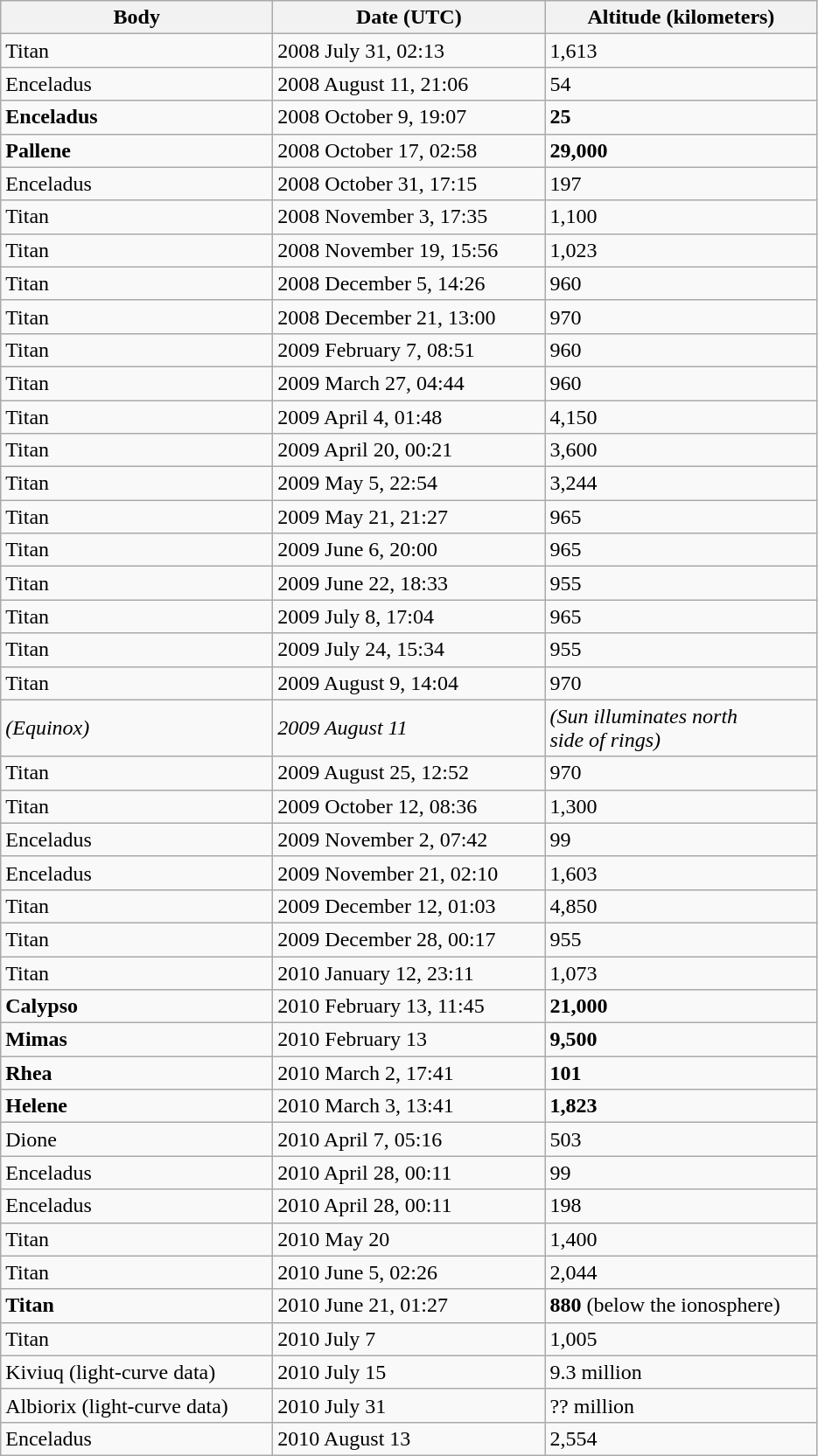<table class="wikitable">
<tr>
<th style="width:200px; text-align:center;">Body</th>
<th style="width:200px; text-align:center;">Date (UTC)</th>
<th style="width:200px; text-align:center;">Altitude (kilometers)</th>
</tr>
<tr>
<td>Titan</td>
<td>2008 July 31, 02:13</td>
<td>1,613</td>
</tr>
<tr>
<td>Enceladus</td>
<td>2008 August 11, 21:06</td>
<td>54</td>
</tr>
<tr>
<td><strong>Enceladus</strong></td>
<td>2008 October 9, 19:07</td>
<td><strong>25</strong></td>
</tr>
<tr>
<td><strong>Pallene</strong></td>
<td>2008 October 17, 02:58</td>
<td><strong>29,000</strong></td>
</tr>
<tr>
<td>Enceladus</td>
<td>2008 October 31, 17:15</td>
<td>197</td>
</tr>
<tr>
<td>Titan</td>
<td>2008 November 3, 17:35</td>
<td>1,100</td>
</tr>
<tr>
<td>Titan</td>
<td>2008 November 19, 15:56</td>
<td>1,023</td>
</tr>
<tr>
<td>Titan</td>
<td>2008 December 5, 14:26</td>
<td>960</td>
</tr>
<tr>
<td>Titan</td>
<td>2008 December 21, 13:00</td>
<td>970</td>
</tr>
<tr>
<td>Titan</td>
<td>2009 February 7, 08:51</td>
<td>960</td>
</tr>
<tr>
<td>Titan</td>
<td>2009 March 27, 04:44</td>
<td>960</td>
</tr>
<tr>
<td>Titan</td>
<td>2009 April 4, 01:48</td>
<td>4,150</td>
</tr>
<tr>
<td>Titan</td>
<td>2009 April 20, 00:21</td>
<td>3,600</td>
</tr>
<tr>
<td>Titan</td>
<td>2009 May 5, 22:54</td>
<td>3,244</td>
</tr>
<tr>
<td>Titan</td>
<td>2009 May 21, 21:27</td>
<td>965</td>
</tr>
<tr>
<td>Titan</td>
<td>2009 June 6, 20:00</td>
<td>965</td>
</tr>
<tr>
<td>Titan</td>
<td>2009 June 22, 18:33</td>
<td>955</td>
</tr>
<tr>
<td>Titan</td>
<td>2009 July 8, 17:04</td>
<td>965</td>
</tr>
<tr>
<td>Titan</td>
<td>2009 July 24, 15:34</td>
<td>955</td>
</tr>
<tr>
<td>Titan</td>
<td>2009 August 9, 14:04</td>
<td>970</td>
</tr>
<tr>
<td><em>(Equinox)</em></td>
<td><em>2009 August 11</em></td>
<td><em>(Sun illuminates north<br>side of rings)</em></td>
</tr>
<tr>
<td>Titan</td>
<td>2009 August 25, 12:52</td>
<td>970</td>
</tr>
<tr>
<td>Titan</td>
<td>2009 October 12, 08:36</td>
<td>1,300</td>
</tr>
<tr>
<td>Enceladus</td>
<td>2009 November 2, 07:42</td>
<td>99</td>
</tr>
<tr>
<td>Enceladus</td>
<td>2009 November 21, 02:10</td>
<td>1,603</td>
</tr>
<tr>
<td>Titan</td>
<td>2009 December 12, 01:03</td>
<td>4,850</td>
</tr>
<tr>
<td>Titan</td>
<td>2009 December 28, 00:17</td>
<td>955</td>
</tr>
<tr>
<td>Titan</td>
<td>2010 January 12, 23:11</td>
<td>1,073</td>
</tr>
<tr>
<td><strong>Calypso</strong></td>
<td>2010 February 13, 11:45</td>
<td><strong>21,000</strong></td>
</tr>
<tr>
<td><strong>Mimas</strong></td>
<td>2010 February 13</td>
<td><strong>9,500</strong></td>
</tr>
<tr>
<td><strong>Rhea</strong></td>
<td>2010 March 2, 17:41</td>
<td><strong>101</strong></td>
</tr>
<tr>
<td><strong>Helene</strong></td>
<td>2010 March 3, 13:41</td>
<td><strong>1,823</strong></td>
</tr>
<tr>
<td>Dione</td>
<td>2010 April 7, 05:16</td>
<td>503</td>
</tr>
<tr>
<td>Enceladus</td>
<td>2010 April 28, 00:11</td>
<td>99</td>
</tr>
<tr>
<td>Enceladus</td>
<td>2010 April 28, 00:11</td>
<td>198</td>
</tr>
<tr>
<td>Titan</td>
<td>2010 May 20</td>
<td>1,400</td>
</tr>
<tr>
<td>Titan</td>
<td>2010 June 5, 02:26</td>
<td>2,044</td>
</tr>
<tr>
<td><strong>Titan</strong></td>
<td>2010 June 21, 01:27</td>
<td><strong>880</strong> (below the ionosphere)</td>
</tr>
<tr>
<td>Titan</td>
<td>2010 July 7</td>
<td>1,005</td>
</tr>
<tr>
<td>Kiviuq (light-curve data)</td>
<td>2010 July 15</td>
<td>9.3 million</td>
</tr>
<tr>
<td>Albiorix (light-curve data)</td>
<td>2010 July 31</td>
<td>?? million</td>
</tr>
<tr>
<td>Enceladus</td>
<td>2010 August 13</td>
<td>2,554</td>
</tr>
</table>
